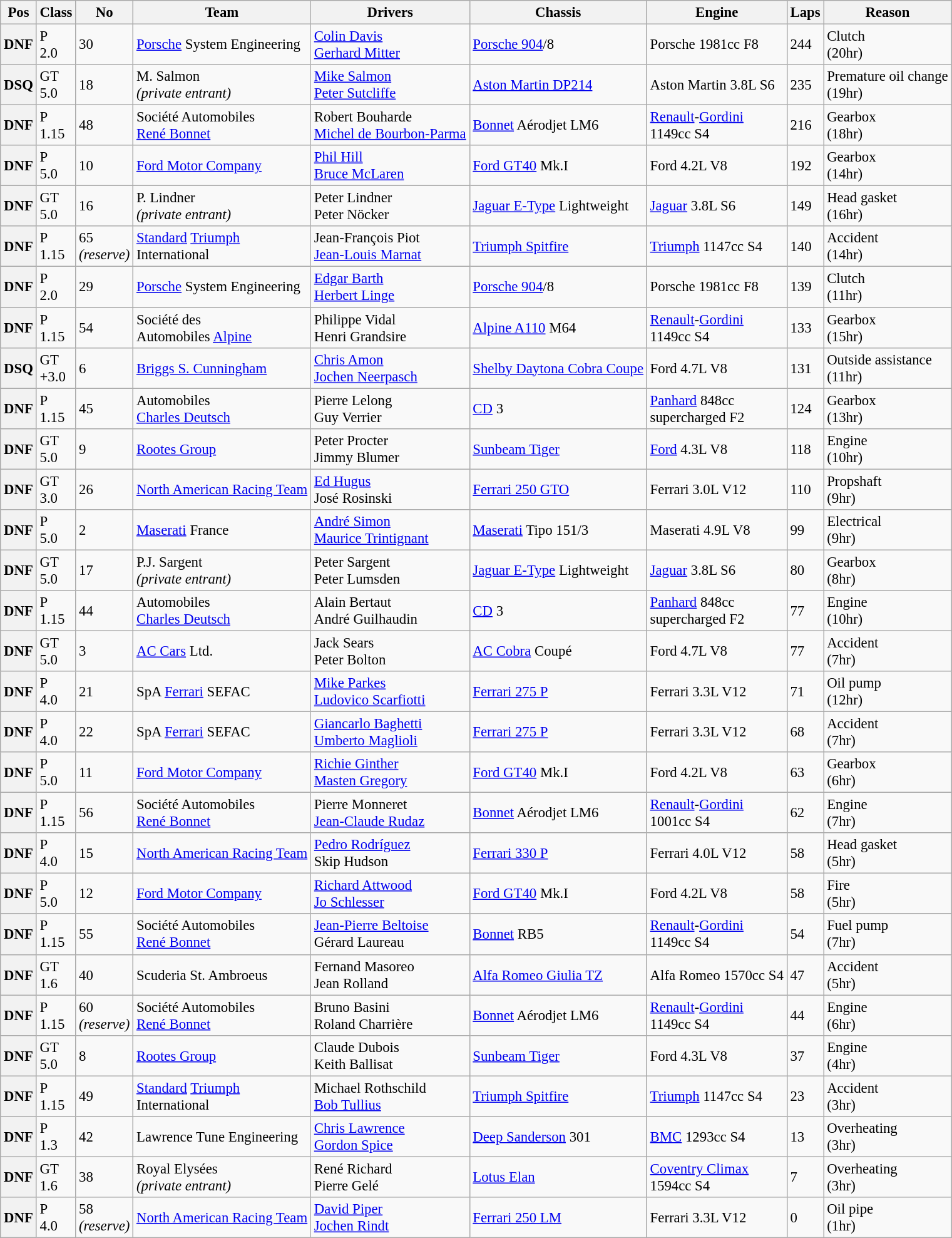<table class="wikitable" style="font-size: 95%;">
<tr>
<th>Pos</th>
<th>Class</th>
<th>No</th>
<th>Team</th>
<th>Drivers</th>
<th>Chassis</th>
<th>Engine</th>
<th>Laps</th>
<th>Reason</th>
</tr>
<tr>
<th>DNF</th>
<td>P<br>2.0</td>
<td>30</td>
<td> <a href='#'>Porsche</a> System Engineering</td>
<td> <a href='#'>Colin Davis</a><br> <a href='#'>Gerhard Mitter</a></td>
<td><a href='#'>Porsche 904</a>/8</td>
<td>Porsche 1981cc F8</td>
<td>244</td>
<td>Clutch<br> (20hr)</td>
</tr>
<tr>
<th>DSQ</th>
<td>GT<br>5.0</td>
<td>18</td>
<td> M. Salmon<br><em>(private entrant)</em></td>
<td> <a href='#'>Mike Salmon</a><br> <a href='#'>Peter Sutcliffe</a></td>
<td><a href='#'>Aston Martin DP214</a></td>
<td>Aston Martin 3.8L S6</td>
<td>235</td>
<td>Premature oil change<br> (19hr)</td>
</tr>
<tr>
<th>DNF</th>
<td>P<br>1.15</td>
<td>48</td>
<td> Société Automobiles<br><a href='#'>René Bonnet</a></td>
<td> Robert Bouharde<br> <a href='#'>Michel de Bourbon-Parma</a></td>
<td><a href='#'>Bonnet</a> Aérodjet LM6</td>
<td><a href='#'>Renault</a>-<a href='#'>Gordini</a><br>1149cc S4</td>
<td>216</td>
<td>Gearbox<br> (18hr)</td>
</tr>
<tr>
<th>DNF</th>
<td>P<br>5.0</td>
<td>10</td>
<td> <a href='#'>Ford Motor Company</a></td>
<td> <a href='#'>Phil Hill</a><br> <a href='#'>Bruce McLaren</a></td>
<td><a href='#'>Ford GT40</a> Mk.I</td>
<td>Ford 4.2L V8</td>
<td>192</td>
<td>Gearbox<br> (14hr)</td>
</tr>
<tr>
<th>DNF</th>
<td>GT<br>5.0</td>
<td>16</td>
<td> P. Lindner<br><em>(private entrant)</em></td>
<td> Peter Lindner<br> Peter Nöcker</td>
<td><a href='#'>Jaguar E-Type</a> Lightweight</td>
<td><a href='#'>Jaguar</a> 3.8L S6</td>
<td>149</td>
<td>Head gasket<br> (16hr)</td>
</tr>
<tr>
<th>DNF</th>
<td>P<br>1.15</td>
<td>65<br><em>(reserve)</em></td>
<td> <a href='#'>Standard</a> <a href='#'>Triumph</a><br>International</td>
<td> Jean-François Piot<br> <a href='#'>Jean-Louis Marnat</a></td>
<td><a href='#'>Triumph Spitfire</a></td>
<td><a href='#'>Triumph</a> 1147cc S4</td>
<td>140</td>
<td>Accident<br> (14hr)</td>
</tr>
<tr>
<th>DNF</th>
<td>P<br>2.0</td>
<td>29</td>
<td> <a href='#'>Porsche</a> System Engineering</td>
<td> <a href='#'>Edgar Barth</a><br> <a href='#'>Herbert Linge</a></td>
<td><a href='#'>Porsche 904</a>/8</td>
<td>Porsche 1981cc F8</td>
<td>139</td>
<td>Clutch<br> (11hr)</td>
</tr>
<tr>
<th>DNF</th>
<td>P<br>1.15</td>
<td>54</td>
<td> Société des<br>Automobiles <a href='#'>Alpine</a></td>
<td> Philippe Vidal<br> Henri Grandsire</td>
<td><a href='#'>Alpine A110</a> M64</td>
<td><a href='#'>Renault</a>-<a href='#'>Gordini</a><br>1149cc S4</td>
<td>133</td>
<td>Gearbox<br> (15hr)</td>
</tr>
<tr>
<th>DSQ</th>
<td>GT<br>+3.0</td>
<td>6</td>
<td> <a href='#'>Briggs S. Cunningham</a></td>
<td> <a href='#'>Chris Amon</a><br> <a href='#'>Jochen Neerpasch</a></td>
<td><a href='#'>Shelby Daytona Cobra Coupe</a></td>
<td>Ford 4.7L V8</td>
<td>131</td>
<td>Outside assistance<br> (11hr)</td>
</tr>
<tr>
<th>DNF</th>
<td>P<br>1.15</td>
<td>45</td>
<td> Automobiles<br><a href='#'>Charles Deutsch</a></td>
<td> Pierre Lelong<br> Guy Verrier</td>
<td><a href='#'>CD</a> 3</td>
<td><a href='#'>Panhard</a> 848cc<br>supercharged F2</td>
<td>124</td>
<td>Gearbox<br> (13hr)</td>
</tr>
<tr>
<th>DNF</th>
<td>GT<br>5.0</td>
<td>9</td>
<td> <a href='#'>Rootes Group</a></td>
<td> Peter Procter<br> Jimmy Blumer</td>
<td><a href='#'>Sunbeam Tiger</a></td>
<td><a href='#'>Ford</a> 4.3L V8</td>
<td>118</td>
<td>Engine<br> (10hr)</td>
</tr>
<tr>
<th>DNF</th>
<td>GT<br>3.0</td>
<td>26</td>
<td> <a href='#'>North American Racing Team</a></td>
<td> <a href='#'>Ed Hugus</a><br> José Rosinski</td>
<td><a href='#'>Ferrari 250 GTO</a></td>
<td>Ferrari 3.0L V12</td>
<td>110</td>
<td>Propshaft<br> (9hr)</td>
</tr>
<tr>
<th>DNF</th>
<td>P<br>5.0</td>
<td>2</td>
<td> <a href='#'>Maserati</a> France</td>
<td> <a href='#'>André Simon</a><br> <a href='#'>Maurice Trintignant</a></td>
<td><a href='#'>Maserati</a> Tipo 151/3</td>
<td>Maserati 4.9L V8</td>
<td>99</td>
<td>Electrical<br> (9hr)</td>
</tr>
<tr>
<th>DNF</th>
<td>GT<br>5.0</td>
<td>17</td>
<td> P.J. Sargent<br><em>(private entrant)</em></td>
<td> Peter Sargent<br> Peter Lumsden</td>
<td><a href='#'>Jaguar E-Type</a> Lightweight</td>
<td><a href='#'>Jaguar</a> 3.8L S6</td>
<td>80</td>
<td>Gearbox<br> (8hr)</td>
</tr>
<tr>
<th>DNF</th>
<td>P<br>1.15</td>
<td>44</td>
<td> Automobiles<br><a href='#'>Charles Deutsch</a></td>
<td> Alain Bertaut<br> André Guilhaudin</td>
<td><a href='#'>CD</a> 3</td>
<td><a href='#'>Panhard</a> 848cc<br>supercharged F2</td>
<td>77</td>
<td>Engine<br> (10hr)</td>
</tr>
<tr>
<th>DNF</th>
<td>GT<br>5.0</td>
<td>3</td>
<td> <a href='#'>AC Cars</a> Ltd.</td>
<td> Jack Sears<br> Peter Bolton</td>
<td><a href='#'>AC Cobra</a> Coupé</td>
<td>Ford 4.7L V8</td>
<td>77</td>
<td>Accident<br> (7hr)</td>
</tr>
<tr>
<th>DNF</th>
<td>P<br>4.0</td>
<td>21</td>
<td> SpA <a href='#'>Ferrari</a> SEFAC</td>
<td> <a href='#'>Mike Parkes</a><br> <a href='#'>Ludovico Scarfiotti</a></td>
<td><a href='#'>Ferrari 275 P</a></td>
<td>Ferrari 3.3L V12</td>
<td>71</td>
<td>Oil pump<br> (12hr)</td>
</tr>
<tr>
<th>DNF</th>
<td>P<br>4.0</td>
<td>22</td>
<td> SpA <a href='#'>Ferrari</a> SEFAC</td>
<td> <a href='#'>Giancarlo Baghetti</a><br> <a href='#'>Umberto Maglioli</a></td>
<td><a href='#'>Ferrari 275 P</a></td>
<td>Ferrari 3.3L V12</td>
<td>68</td>
<td>Accident<br> (7hr)</td>
</tr>
<tr>
<th>DNF</th>
<td>P<br>5.0</td>
<td>11</td>
<td> <a href='#'>Ford Motor Company</a></td>
<td> <a href='#'>Richie Ginther</a><br> <a href='#'>Masten Gregory</a></td>
<td><a href='#'>Ford GT40</a> Mk.I</td>
<td>Ford 4.2L V8</td>
<td>63</td>
<td>Gearbox<br> (6hr)</td>
</tr>
<tr>
<th>DNF</th>
<td>P<br>1.15</td>
<td>56</td>
<td> Société Automobiles<br><a href='#'>René Bonnet</a></td>
<td> Pierre Monneret<br> <a href='#'>Jean-Claude Rudaz</a></td>
<td><a href='#'>Bonnet</a> Aérodjet LM6</td>
<td><a href='#'>Renault</a>-<a href='#'>Gordini</a><br>1001cc S4</td>
<td>62</td>
<td>Engine<br> (7hr)</td>
</tr>
<tr>
<th>DNF</th>
<td>P<br>4.0</td>
<td>15</td>
<td> <a href='#'>North American Racing Team</a></td>
<td> <a href='#'>Pedro Rodríguez</a><br> Skip Hudson</td>
<td><a href='#'>Ferrari 330 P</a></td>
<td>Ferrari 4.0L V12</td>
<td>58</td>
<td>Head gasket<br> (5hr)</td>
</tr>
<tr>
<th>DNF</th>
<td>P<br>5.0</td>
<td>12</td>
<td> <a href='#'>Ford Motor Company</a></td>
<td> <a href='#'>Richard Attwood</a><br> <a href='#'>Jo Schlesser</a></td>
<td><a href='#'>Ford GT40</a> Mk.I</td>
<td>Ford 4.2L V8</td>
<td>58</td>
<td>Fire<br> (5hr)</td>
</tr>
<tr>
<th>DNF</th>
<td>P<br>1.15</td>
<td>55</td>
<td> Société Automobiles<br><a href='#'>René Bonnet</a></td>
<td> <a href='#'>Jean-Pierre Beltoise</a><br> Gérard Laureau</td>
<td><a href='#'>Bonnet</a> RB5</td>
<td><a href='#'>Renault</a>-<a href='#'>Gordini</a><br>1149cc S4</td>
<td>54</td>
<td>Fuel pump<br> (7hr)</td>
</tr>
<tr>
<th>DNF</th>
<td>GT<br>1.6</td>
<td>40</td>
<td> Scuderia St. Ambroeus</td>
<td> Fernand Masoreo<br> Jean Rolland</td>
<td><a href='#'>Alfa Romeo Giulia TZ</a></td>
<td>Alfa Romeo 1570cc S4</td>
<td>47</td>
<td>Accident<br> (5hr)</td>
</tr>
<tr>
<th>DNF</th>
<td>P<br>1.15</td>
<td>60<br><em>(reserve)</em></td>
<td> Société Automobiles<br><a href='#'>René Bonnet</a></td>
<td> Bruno Basini<br> Roland Charrière</td>
<td><a href='#'>Bonnet</a> Aérodjet LM6</td>
<td><a href='#'>Renault</a>-<a href='#'>Gordini</a><br>1149cc S4</td>
<td>44</td>
<td>Engine<br> (6hr)</td>
</tr>
<tr>
<th>DNF</th>
<td>GT<br>5.0</td>
<td>8</td>
<td> <a href='#'>Rootes Group</a></td>
<td> Claude Dubois<br> Keith Ballisat</td>
<td><a href='#'>Sunbeam Tiger</a></td>
<td>Ford 4.3L V8</td>
<td>37</td>
<td>Engine<br> (4hr)</td>
</tr>
<tr>
<th>DNF</th>
<td>P<br>1.15</td>
<td>49</td>
<td> <a href='#'>Standard</a> <a href='#'>Triumph</a><br>International</td>
<td> Michael Rothschild<br> <a href='#'>Bob Tullius</a></td>
<td><a href='#'>Triumph Spitfire</a></td>
<td><a href='#'>Triumph</a> 1147cc S4</td>
<td>23</td>
<td>Accident<br> (3hr)</td>
</tr>
<tr>
<th>DNF</th>
<td>P<br>1.3</td>
<td>42</td>
<td> Lawrence Tune Engineering</td>
<td> <a href='#'>Chris Lawrence</a><br> <a href='#'>Gordon Spice</a></td>
<td><a href='#'>Deep Sanderson</a> 301</td>
<td><a href='#'>BMC</a> 1293cc S4</td>
<td>13</td>
<td>Overheating<br> (3hr)</td>
</tr>
<tr>
<th>DNF</th>
<td>GT<br>1.6</td>
<td>38</td>
<td> Royal Elysées<br><em>(private entrant)</em></td>
<td> René Richard<br> Pierre Gelé</td>
<td><a href='#'>Lotus Elan</a></td>
<td><a href='#'>Coventry Climax</a><br>1594cc S4</td>
<td>7</td>
<td>Overheating<br> (3hr)</td>
</tr>
<tr>
<th>DNF</th>
<td>P<br>4.0</td>
<td>58<br><em>(reserve)</em></td>
<td> <a href='#'>North American Racing Team</a></td>
<td> <a href='#'>David Piper</a><br> <a href='#'>Jochen Rindt</a></td>
<td><a href='#'>Ferrari 250 LM</a></td>
<td>Ferrari 3.3L V12</td>
<td>0</td>
<td>Oil pipe<br> (1hr)</td>
</tr>
</table>
